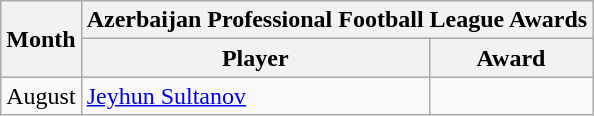<table class="wikitable">
<tr>
<th rowspan=2>Month</th>
<th colspan=2>Azerbaijan Professional Football League Awards</th>
</tr>
<tr>
<th>Player</th>
<th>Award</th>
</tr>
<tr>
<td>August</td>
<td> <a href='#'>Jeyhun Sultanov</a></td>
<td></td>
</tr>
</table>
